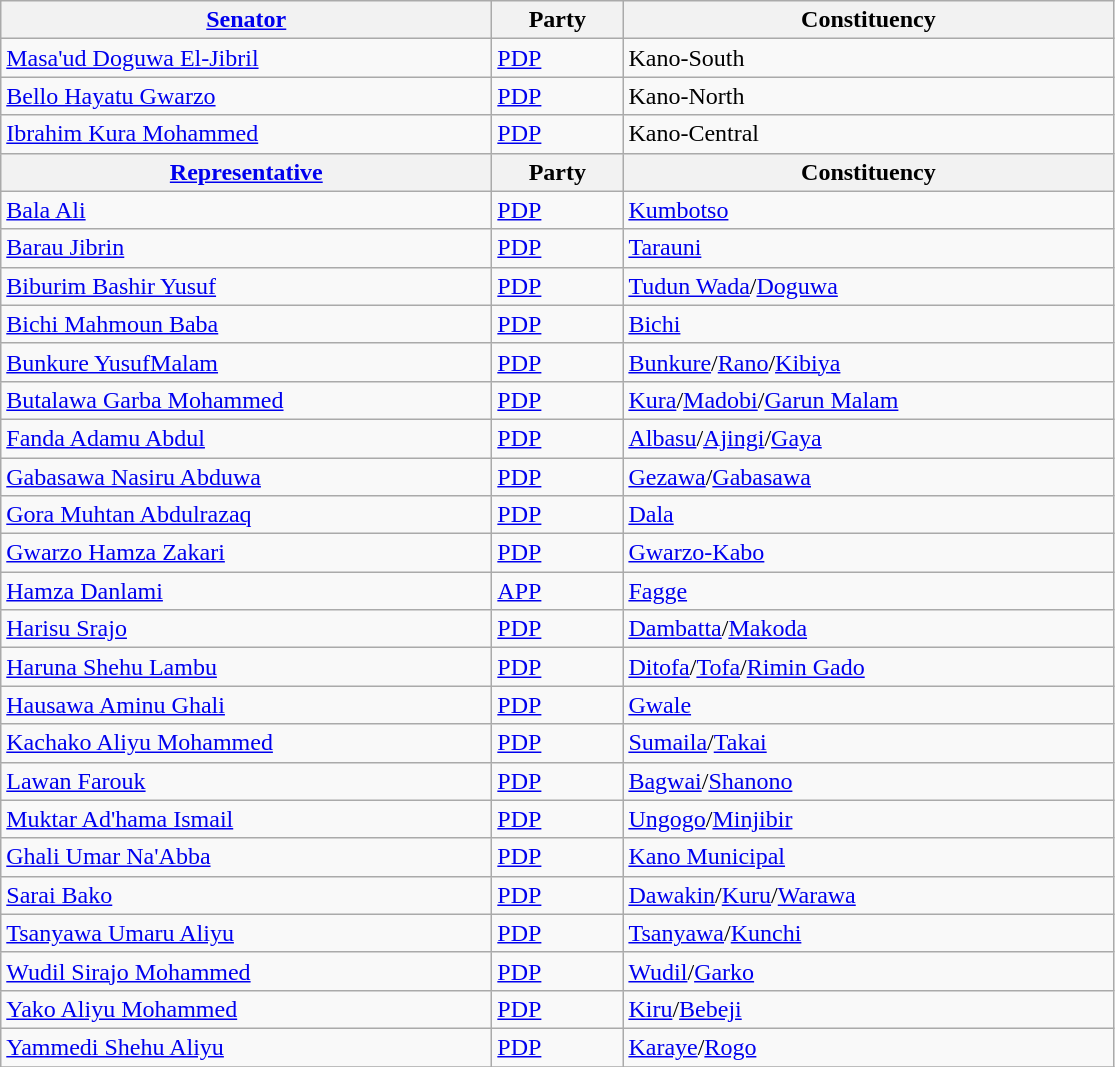<table class="wikitable" border="1">
<tr>
<th style="width:20em;"><a href='#'>Senator</a></th>
<th style="width:5em;">Party</th>
<th style="width:20em;">Constituency</th>
</tr>
<tr>
<td><a href='#'>Masa'ud Doguwa El-Jibril</a></td>
<td><a href='#'>PDP</a></td>
<td>Kano-South</td>
</tr>
<tr>
<td><a href='#'>Bello Hayatu Gwarzo</a></td>
<td><a href='#'>PDP</a></td>
<td>Kano-North</td>
</tr>
<tr>
<td><a href='#'>Ibrahim Kura Mohammed</a></td>
<td><a href='#'>PDP</a></td>
<td>Kano-Central</td>
</tr>
<tr>
<th><a href='#'>Representative</a></th>
<th>Party</th>
<th>Constituency</th>
</tr>
<tr>
<td><a href='#'>Bala Ali</a></td>
<td><a href='#'>PDP</a></td>
<td><a href='#'>Kumbotso</a></td>
</tr>
<tr>
<td><a href='#'>Barau Jibrin</a></td>
<td><a href='#'>PDP</a></td>
<td><a href='#'>Tarauni</a></td>
</tr>
<tr>
<td><a href='#'>Biburim Bashir Yusuf</a></td>
<td><a href='#'>PDP</a></td>
<td><a href='#'>Tudun Wada</a>/<a href='#'>Doguwa</a></td>
</tr>
<tr>
<td><a href='#'>Bichi Mahmoun Baba</a></td>
<td><a href='#'>PDP</a></td>
<td><a href='#'>Bichi</a></td>
</tr>
<tr>
<td><a href='#'>Bunkure YusufMalam</a></td>
<td><a href='#'>PDP</a></td>
<td><a href='#'>Bunkure</a>/<a href='#'>Rano</a>/<a href='#'>Kibiya</a></td>
</tr>
<tr>
<td><a href='#'>Butalawa Garba Mohammed</a></td>
<td><a href='#'>PDP</a></td>
<td><a href='#'>Kura</a>/<a href='#'>Madobi</a>/<a href='#'>Garun Malam</a></td>
</tr>
<tr>
<td><a href='#'>Fanda Adamu Abdul</a></td>
<td><a href='#'>PDP</a></td>
<td><a href='#'>Albasu</a>/<a href='#'>Ajingi</a>/<a href='#'>Gaya</a></td>
</tr>
<tr>
<td><a href='#'>Gabasawa Nasiru Abduwa</a></td>
<td><a href='#'>PDP</a></td>
<td><a href='#'>Gezawa</a>/<a href='#'>Gabasawa</a></td>
</tr>
<tr>
<td><a href='#'>Gora Muhtan Abdulrazaq</a></td>
<td><a href='#'>PDP</a></td>
<td><a href='#'>Dala</a></td>
</tr>
<tr>
<td><a href='#'>Gwarzo Hamza Zakari</a></td>
<td><a href='#'>PDP</a></td>
<td><a href='#'>Gwarzo-Kabo</a></td>
</tr>
<tr>
<td><a href='#'>Hamza Danlami</a></td>
<td><a href='#'>APP</a></td>
<td><a href='#'>Fagge</a></td>
</tr>
<tr>
<td><a href='#'>Harisu Srajo</a></td>
<td><a href='#'>PDP</a></td>
<td><a href='#'>Dambatta</a>/<a href='#'>Makoda</a></td>
</tr>
<tr>
<td><a href='#'>Haruna Shehu Lambu</a></td>
<td><a href='#'>PDP</a></td>
<td><a href='#'>Ditofa</a>/<a href='#'>Tofa</a>/<a href='#'>Rimin Gado</a></td>
</tr>
<tr>
<td><a href='#'>Hausawa Aminu Ghali</a></td>
<td><a href='#'>PDP</a></td>
<td><a href='#'>Gwale</a></td>
</tr>
<tr>
<td><a href='#'>Kachako Aliyu Mohammed</a></td>
<td><a href='#'>PDP</a></td>
<td><a href='#'>Sumaila</a>/<a href='#'>Takai</a></td>
</tr>
<tr>
<td><a href='#'>Lawan Farouk</a></td>
<td><a href='#'>PDP</a></td>
<td><a href='#'>Bagwai</a>/<a href='#'>Shanono</a></td>
</tr>
<tr>
<td><a href='#'>Muktar Ad'hama Ismail</a></td>
<td><a href='#'>PDP</a></td>
<td><a href='#'>Ungogo</a>/<a href='#'>Minjibir</a></td>
</tr>
<tr>
<td><a href='#'>Ghali Umar Na'Abba</a></td>
<td><a href='#'>PDP</a></td>
<td><a href='#'>Kano Municipal</a></td>
</tr>
<tr>
<td><a href='#'>Sarai Bako</a></td>
<td><a href='#'>PDP</a></td>
<td><a href='#'>Dawakin</a>/<a href='#'>Kuru</a>/<a href='#'>Warawa</a></td>
</tr>
<tr>
<td><a href='#'>Tsanyawa Umaru Aliyu</a></td>
<td><a href='#'>PDP</a></td>
<td><a href='#'>Tsanyawa</a>/<a href='#'>Kunchi</a></td>
</tr>
<tr>
<td><a href='#'>Wudil Sirajo Mohammed</a></td>
<td><a href='#'>PDP</a></td>
<td><a href='#'>Wudil</a>/<a href='#'>Garko</a></td>
</tr>
<tr>
<td><a href='#'>Yako Aliyu Mohammed</a></td>
<td><a href='#'>PDP</a></td>
<td><a href='#'>Kiru</a>/<a href='#'>Bebeji</a></td>
</tr>
<tr>
<td><a href='#'>Yammedi Shehu Aliyu</a></td>
<td><a href='#'>PDP</a></td>
<td><a href='#'>Karaye</a>/<a href='#'>Rogo</a></td>
</tr>
<tr>
</tr>
</table>
